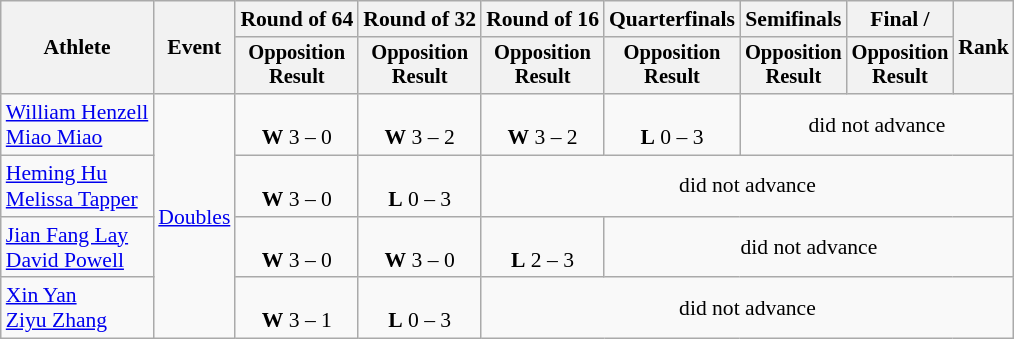<table class="wikitable" style="font-size:90%">
<tr>
<th rowspan=2>Athlete</th>
<th rowspan=2>Event</th>
<th>Round of 64</th>
<th>Round of 32</th>
<th>Round of 16</th>
<th>Quarterfinals</th>
<th>Semifinals</th>
<th>Final / </th>
<th rowspan=2>Rank</th>
</tr>
<tr style="font-size:95%">
<th>Opposition<br>Result</th>
<th>Opposition<br>Result</th>
<th>Opposition<br>Result</th>
<th>Opposition<br>Result</th>
<th>Opposition<br>Result</th>
<th>Opposition<br>Result</th>
</tr>
<tr align=center>
<td align=left><a href='#'>William Henzell</a><br><a href='#'>Miao Miao</a></td>
<td align=left rowspan=4><a href='#'>Doubles</a></td>
<td><br><strong>W</strong> 3 – 0</td>
<td><br><strong>W</strong> 3 – 2</td>
<td><br><strong>W</strong> 3 – 2</td>
<td><br><strong>L</strong> 0 – 3</td>
<td colspan=3>did not advance</td>
</tr>
<tr align=center>
<td align=left><a href='#'>Heming Hu</a><br><a href='#'>Melissa Tapper</a></td>
<td><br><strong>W</strong> 3 – 0</td>
<td><br><strong>L</strong> 0 – 3</td>
<td colspan=5>did not advance</td>
</tr>
<tr align=center>
<td align=left><a href='#'>Jian Fang Lay</a><br><a href='#'>David Powell</a></td>
<td><br><strong>W</strong> 3 – 0</td>
<td><br><strong>W</strong> 3 – 0</td>
<td><br><strong>L</strong> 2 – 3</td>
<td colspan=4>did not advance</td>
</tr>
<tr align=center>
<td align=left><a href='#'>Xin Yan</a><br><a href='#'>Ziyu Zhang</a></td>
<td><br><strong>W</strong> 3 – 1</td>
<td><br><strong>L</strong> 0 – 3</td>
<td colspan=5>did not advance</td>
</tr>
</table>
